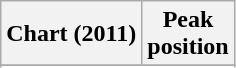<table class="wikitable sortable">
<tr>
<th align="left">Chart (2011)</th>
<th align="left">Peak<br>position</th>
</tr>
<tr>
</tr>
<tr>
</tr>
</table>
